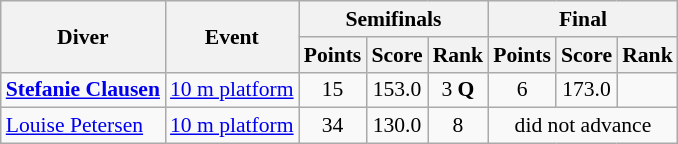<table class=wikitable style="font-size:90%">
<tr>
<th rowspan=2>Diver</th>
<th rowspan=2>Event</th>
<th colspan=3>Semifinals</th>
<th colspan=3>Final</th>
</tr>
<tr>
<th>Points</th>
<th>Score</th>
<th>Rank</th>
<th>Points</th>
<th>Score</th>
<th>Rank</th>
</tr>
<tr>
<td><strong><a href='#'>Stefanie Clausen</a></strong></td>
<td><a href='#'>10 m platform</a></td>
<td align=center>15</td>
<td align=center>153.0</td>
<td align=center>3 <strong>Q</strong></td>
<td align=center>6</td>
<td align=center>173.0</td>
<td align=center></td>
</tr>
<tr>
<td><a href='#'>Louise Petersen</a></td>
<td><a href='#'>10 m platform</a></td>
<td align=center>34</td>
<td align=center>130.0</td>
<td align=center>8</td>
<td align=center colspan=3>did not advance</td>
</tr>
</table>
